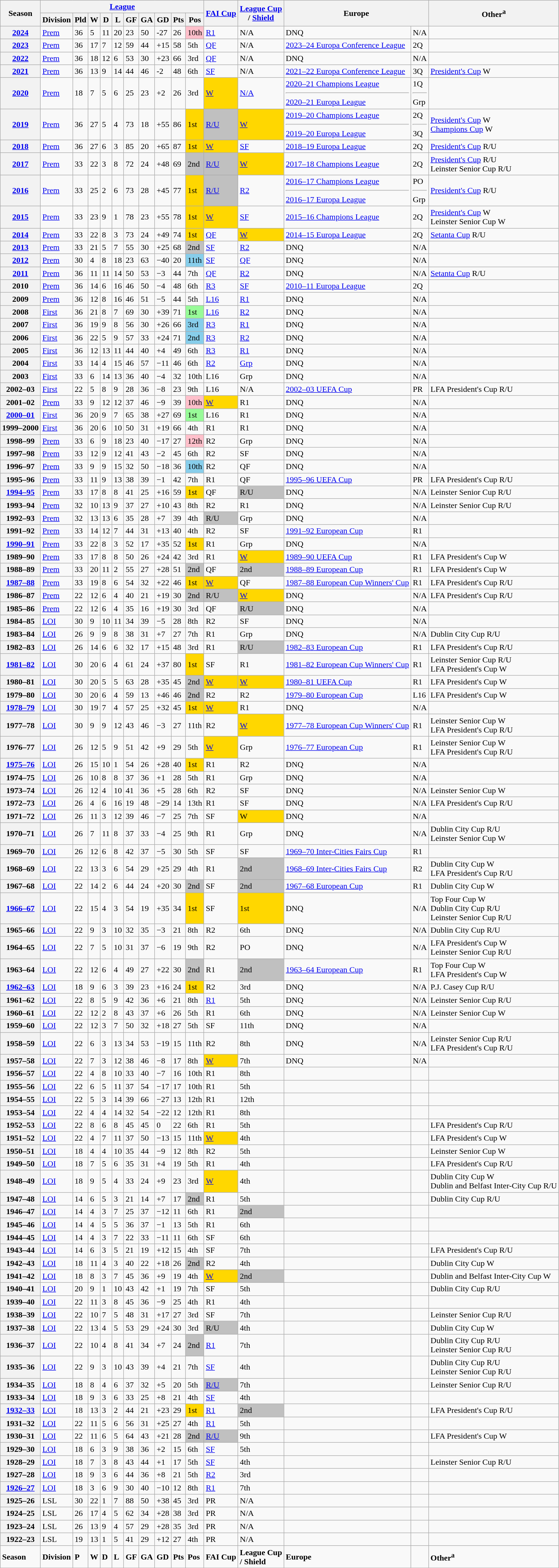<table class="wikitable">
<tr>
<th rowspan=2>Season</th>
<th colspan=10><a href='#'>League</a></th>
<th rowspan=2><a href='#'>FAI Cup</a></th>
<th rowspan=2><a href='#'>League Cup</a><br>/ <a href='#'>Shield</a></th>
<th rowspan=2 colspan=2>Europe</th>
<th rowspan=2>Other<sup>a</sup></th>
</tr>
<tr>
<th>Division</th>
<th>Pld</th>
<th>W</th>
<th>D</th>
<th>L</th>
<th>GF</th>
<th>GA</th>
<th>GD</th>
<th>Pts</th>
<th>Pos</th>
</tr>
<tr>
<th><a href='#'>2024</a></th>
<td><a href='#'>Prem</a></td>
<td>36</td>
<td>5</td>
<td>11</td>
<td>20</td>
<td>23</td>
<td>50</td>
<td>-27</td>
<td>26</td>
<td bgcolor=Pink>10th</td>
<td><a href='#'>R1</a></td>
<td>N/A</td>
<td>DNQ</td>
<td>N/A</td>
<td></td>
</tr>
<tr>
<th><a href='#'>2023</a></th>
<td><a href='#'>Prem</a></td>
<td>36</td>
<td>17</td>
<td>7</td>
<td>12</td>
<td>59</td>
<td>44</td>
<td>+15</td>
<td>58</td>
<td>5th</td>
<td><a href='#'>QF</a></td>
<td>N/A</td>
<td><a href='#'>2023–24 Europa Conference League</a></td>
<td>2Q</td>
<td></td>
</tr>
<tr>
<th><a href='#'>2022</a></th>
<td><a href='#'>Prem</a></td>
<td>36</td>
<td>18</td>
<td>12</td>
<td>6</td>
<td>53</td>
<td>30</td>
<td>+23</td>
<td>66</td>
<td>3rd</td>
<td><a href='#'>QF</a></td>
<td>N/A</td>
<td>DNQ</td>
<td>N/A</td>
<td></td>
</tr>
<tr>
<th><a href='#'>2021</a></th>
<td><a href='#'>Prem</a></td>
<td>36</td>
<td>13</td>
<td>9</td>
<td>14</td>
<td>44</td>
<td>46</td>
<td>-2</td>
<td>48</td>
<td>6th</td>
<td><a href='#'>SF</a></td>
<td>N/A</td>
<td><a href='#'>2021–22 Europa Conference League</a></td>
<td>3Q</td>
<td><a href='#'>President's Cup</a> W</td>
</tr>
<tr>
<th><a href='#'>2020</a></th>
<td><a href='#'>Prem</a></td>
<td>18</td>
<td>7</td>
<td>5</td>
<td>6</td>
<td>25</td>
<td>23</td>
<td>+2</td>
<td>26</td>
<td>3rd</td>
<td bgcolor=gold><a href='#'>W</a></td>
<td><a href='#'>N/A</a></td>
<td><a href='#'>2020–21 Champions League</a><hr><a href='#'>2020–21 Europa League</a></td>
<td>1Q<hr>Grp</td>
<td></td>
</tr>
<tr>
<th><a href='#'>2019</a></th>
<td><a href='#'>Prem</a></td>
<td>36</td>
<td>27</td>
<td>5</td>
<td>4</td>
<td>73</td>
<td>18</td>
<td>+55</td>
<td>86</td>
<td bgcolor=gold>1st</td>
<td bgcolor=silver><a href='#'>R/U</a></td>
<td bgcolor=gold><a href='#'>W</a></td>
<td><a href='#'>2019–20 Champions League</a><hr><a href='#'>2019–20 Europa League</a></td>
<td>2Q<hr>3Q</td>
<td><a href='#'>President's Cup</a> W<br><a href='#'>Champions Cup</a> W</td>
</tr>
<tr>
<th><a href='#'>2018</a></th>
<td><a href='#'>Prem</a></td>
<td>36</td>
<td>27</td>
<td>6</td>
<td>3</td>
<td>85</td>
<td>20</td>
<td>+65</td>
<td>87</td>
<td bgcolor=gold>1st</td>
<td bgcolor=gold><a href='#'>W</a></td>
<td><a href='#'>SF</a></td>
<td><a href='#'>2018–19 Europa League</a></td>
<td>2Q</td>
<td><a href='#'>President's Cup</a> R/U</td>
</tr>
<tr>
<th><a href='#'>2017</a></th>
<td><a href='#'>Prem</a></td>
<td>33</td>
<td>22</td>
<td>3</td>
<td>8</td>
<td>72</td>
<td>24</td>
<td>+48</td>
<td>69</td>
<td bgcolor=silver>2nd</td>
<td bgcolor=silver><a href='#'>R/U</a></td>
<td bgcolor=gold><a href='#'>W</a></td>
<td><a href='#'>2017–18 Champions League</a></td>
<td>2Q</td>
<td><a href='#'>President's Cup</a> R/U<br>Leinster Senior Cup R/U</td>
</tr>
<tr>
<th><a href='#'>2016</a></th>
<td><a href='#'>Prem</a></td>
<td>33</td>
<td>25</td>
<td>2</td>
<td>6</td>
<td>73</td>
<td>28</td>
<td>+45</td>
<td>77</td>
<td bgcolor=gold>1st</td>
<td bgcolor=silver><a href='#'>R/U</a></td>
<td><a href='#'>R2</a></td>
<td><a href='#'>2016–17 Champions League</a><hr><a href='#'>2016–17 Europa League</a></td>
<td>PO<hr>Grp</td>
<td><a href='#'>President's Cup</a> R/U</td>
</tr>
<tr>
<th><a href='#'>2015</a></th>
<td><a href='#'>Prem</a></td>
<td>33</td>
<td>23</td>
<td>9</td>
<td>1</td>
<td>78</td>
<td>23</td>
<td>+55</td>
<td>78</td>
<td bgcolor=gold>1st</td>
<td bgcolor=gold><a href='#'>W</a></td>
<td><a href='#'>SF</a></td>
<td><a href='#'>2015–16 Champions League</a></td>
<td>2Q</td>
<td><a href='#'>President's Cup</a> W<br>Leinster Senior Cup W</td>
</tr>
<tr>
<th><a href='#'>2014</a></th>
<td><a href='#'>Prem</a></td>
<td>33</td>
<td>22</td>
<td>8</td>
<td>3</td>
<td>73</td>
<td>24</td>
<td>+49</td>
<td>74</td>
<td bgcolor=gold>1st</td>
<td><a href='#'>QF</a></td>
<td bgcolor=gold><a href='#'>W</a></td>
<td><a href='#'>2014–15 Europa League</a></td>
<td>2Q</td>
<td><a href='#'>Setanta Cup</a> R/U</td>
</tr>
<tr>
<th><a href='#'>2013</a></th>
<td><a href='#'>Prem</a></td>
<td>33</td>
<td>21</td>
<td>5</td>
<td>7</td>
<td>55</td>
<td>30</td>
<td>+25</td>
<td>68</td>
<td bgcolor=silver>2nd</td>
<td><a href='#'>SF</a></td>
<td><a href='#'>R2</a></td>
<td>DNQ</td>
<td>N/A</td>
<td></td>
</tr>
<tr>
<th><a href='#'>2012</a></th>
<td><a href='#'>Prem</a></td>
<td>30</td>
<td>4</td>
<td>8</td>
<td>18</td>
<td>23</td>
<td>63</td>
<td>−40</td>
<td>20</td>
<td style="background:skyblue;">11th</td>
<td><a href='#'>SF</a></td>
<td><a href='#'>QF</a></td>
<td>DNQ</td>
<td>N/A</td>
<td></td>
</tr>
<tr>
<th><a href='#'>2011</a></th>
<td><a href='#'>Prem</a></td>
<td>36</td>
<td>11</td>
<td>11</td>
<td>14</td>
<td>50</td>
<td>53</td>
<td>−3</td>
<td>44</td>
<td>7th</td>
<td><a href='#'>QF</a></td>
<td><a href='#'>R2</a></td>
<td>DNQ</td>
<td>N/A</td>
<td><a href='#'>Setanta Cup</a> R/U</td>
</tr>
<tr>
<th>2010</th>
<td><a href='#'>Prem</a></td>
<td>36</td>
<td>14</td>
<td>6</td>
<td>16</td>
<td>46</td>
<td>50</td>
<td>−4</td>
<td>48</td>
<td>6th</td>
<td><a href='#'>R3</a></td>
<td><a href='#'>SF</a></td>
<td><a href='#'>2010–11 Europa League</a></td>
<td>2Q</td>
<td></td>
</tr>
<tr>
<th>2009</th>
<td><a href='#'>Prem</a></td>
<td>36</td>
<td>12</td>
<td>8</td>
<td>16</td>
<td>46</td>
<td>51</td>
<td>−5</td>
<td>44</td>
<td>5th</td>
<td><a href='#'>L16</a></td>
<td><a href='#'>R1</a></td>
<td>DNQ</td>
<td>N/A</td>
<td></td>
</tr>
<tr>
<th>2008</th>
<td><a href='#'>First</a></td>
<td>36</td>
<td>21</td>
<td>8</td>
<td>7</td>
<td>69</td>
<td>30</td>
<td>+39</td>
<td>71</td>
<td style="background:PaleGreen;">1st</td>
<td><a href='#'>L16</a></td>
<td><a href='#'>R2</a></td>
<td>DNQ</td>
<td>N/A</td>
<td></td>
</tr>
<tr>
<th>2007</th>
<td><a href='#'>First</a></td>
<td>36</td>
<td>19</td>
<td>9</td>
<td>8</td>
<td>56</td>
<td>30</td>
<td>+26</td>
<td>66</td>
<td style="background:skyblue;">3rd</td>
<td><a href='#'>R3</a></td>
<td><a href='#'>R1</a></td>
<td>DNQ</td>
<td>N/A</td>
<td></td>
</tr>
<tr>
<th>2006</th>
<td><a href='#'>First</a></td>
<td>36</td>
<td>22</td>
<td>5</td>
<td>9</td>
<td>57</td>
<td>33</td>
<td>+24</td>
<td>71</td>
<td style="background:skyblue;">2nd</td>
<td><a href='#'>R3</a></td>
<td><a href='#'>R2</a></td>
<td>DNQ</td>
<td>N/A</td>
<td></td>
</tr>
<tr>
<th>2005</th>
<td><a href='#'>First</a></td>
<td>36</td>
<td>12</td>
<td>13</td>
<td>11</td>
<td>44</td>
<td>40</td>
<td>+4</td>
<td>49</td>
<td>6th</td>
<td><a href='#'>R3</a></td>
<td><a href='#'>R1</a></td>
<td>DNQ</td>
<td>N/A</td>
<td></td>
</tr>
<tr>
<th>2004</th>
<td><a href='#'>First</a></td>
<td>33</td>
<td>14</td>
<td>4</td>
<td>15</td>
<td>46</td>
<td>57</td>
<td>−11</td>
<td>46</td>
<td>6th</td>
<td><a href='#'>R2</a></td>
<td><a href='#'>Grp</a></td>
<td>DNQ</td>
<td>N/A</td>
<td></td>
</tr>
<tr>
<th>2003</th>
<td><a href='#'>First</a></td>
<td>33</td>
<td>6</td>
<td>14</td>
<td>13</td>
<td>36</td>
<td>40</td>
<td>−4</td>
<td>32</td>
<td>10th</td>
<td>L16</td>
<td>Grp</td>
<td>DNQ</td>
<td>N/A</td>
<td></td>
</tr>
<tr>
<th>2002–03</th>
<td><a href='#'>First</a></td>
<td>22</td>
<td>5</td>
<td>8</td>
<td>9</td>
<td>28</td>
<td>36</td>
<td>−8</td>
<td>23</td>
<td>9th</td>
<td>L16</td>
<td>N/A</td>
<td><a href='#'>2002–03 UEFA Cup</a></td>
<td>PR</td>
<td>LFA President's Cup R/U</td>
</tr>
<tr>
<th>2001–02</th>
<td><a href='#'>Prem</a></td>
<td>33</td>
<td>9</td>
<td>12</td>
<td>12</td>
<td>37</td>
<td>46</td>
<td>−9</td>
<td>39</td>
<td bgcolor=Pink>10th</td>
<td bgcolor=gold><a href='#'>W</a></td>
<td>R1</td>
<td>DNQ</td>
<td>N/A</td>
<td></td>
</tr>
<tr>
<th><a href='#'>2000–01</a></th>
<td><a href='#'>First</a></td>
<td>36</td>
<td>20</td>
<td>9</td>
<td>7</td>
<td>65</td>
<td>38</td>
<td>+27</td>
<td>69</td>
<td style="background:PaleGreen;">1st</td>
<td>L16</td>
<td>R1</td>
<td>DNQ</td>
<td>N/A</td>
<td></td>
</tr>
<tr>
<th>1999–2000</th>
<td><a href='#'>First</a></td>
<td>36</td>
<td>20</td>
<td>6</td>
<td>10</td>
<td>50</td>
<td>31</td>
<td>+19</td>
<td>66</td>
<td>4th</td>
<td>R1</td>
<td>R1</td>
<td>DNQ</td>
<td>N/A</td>
<td></td>
</tr>
<tr>
<th>1998–99</th>
<td><a href='#'>Prem</a></td>
<td>33</td>
<td>6</td>
<td>9</td>
<td>18</td>
<td>23</td>
<td>40</td>
<td>−17</td>
<td>27</td>
<td bgcolor=Pink>12th</td>
<td>R2</td>
<td>Grp</td>
<td>DNQ</td>
<td>N/A</td>
<td></td>
</tr>
<tr>
<th>1997–98</th>
<td><a href='#'>Prem</a></td>
<td>33</td>
<td>12</td>
<td>9</td>
<td>12</td>
<td>41</td>
<td>43</td>
<td>−2</td>
<td>45</td>
<td>6th</td>
<td>R2</td>
<td>SF</td>
<td>DNQ</td>
<td>N/A</td>
<td></td>
</tr>
<tr>
<th>1996–97</th>
<td><a href='#'>Prem</a></td>
<td>33</td>
<td>9</td>
<td>9</td>
<td>15</td>
<td>32</td>
<td>50</td>
<td>−18</td>
<td>36</td>
<td style="background:skyblue;">10th</td>
<td>R2</td>
<td>QF</td>
<td>DNQ</td>
<td>N/A</td>
<td></td>
</tr>
<tr>
<th>1995–96</th>
<td><a href='#'>Prem</a></td>
<td>33</td>
<td>11</td>
<td>9</td>
<td>13</td>
<td>38</td>
<td>39</td>
<td>−1</td>
<td>42</td>
<td>7th</td>
<td>R1</td>
<td>QF</td>
<td><a href='#'>1995–96 UEFA Cup</a></td>
<td>PR</td>
<td>LFA President's Cup R/U</td>
</tr>
<tr>
<th><a href='#'>1994–95</a></th>
<td><a href='#'>Prem</a></td>
<td>33</td>
<td>17</td>
<td>8</td>
<td>8</td>
<td>41</td>
<td>25</td>
<td>+16</td>
<td>59</td>
<td bgcolor=gold>1st</td>
<td>QF</td>
<td style="background:Silver;">R/U</td>
<td>DNQ</td>
<td>N/A</td>
<td>Leinster Senior Cup R/U</td>
</tr>
<tr>
<th>1993–94</th>
<td><a href='#'>Prem</a></td>
<td>32</td>
<td>10</td>
<td>13</td>
<td>9</td>
<td>37</td>
<td>27</td>
<td>+10</td>
<td>43</td>
<td>8th</td>
<td>R2</td>
<td>R1</td>
<td>DNQ</td>
<td>N/A</td>
<td>Leinster Senior Cup R/U</td>
</tr>
<tr>
<th>1992–93</th>
<td><a href='#'>Prem</a></td>
<td>32</td>
<td>13</td>
<td>13</td>
<td>6</td>
<td>35</td>
<td>28</td>
<td>+7</td>
<td>39</td>
<td>4th</td>
<td style="background:Silver;">R/U</td>
<td>Grp</td>
<td>DNQ</td>
<td>N/A</td>
<td></td>
</tr>
<tr>
<th>1991–92</th>
<td><a href='#'>Prem</a></td>
<td>33</td>
<td>14</td>
<td>12</td>
<td>7</td>
<td>44</td>
<td>31</td>
<td>+13</td>
<td>40</td>
<td>4th</td>
<td>R2</td>
<td>SF</td>
<td><a href='#'>1991–92 European Cup</a></td>
<td>R1</td>
<td></td>
</tr>
<tr>
<th><a href='#'>1990–91</a></th>
<td><a href='#'>Prem</a></td>
<td>33</td>
<td>22</td>
<td>8</td>
<td>3</td>
<td>52</td>
<td>17</td>
<td>+35</td>
<td>52</td>
<td bgcolor=gold>1st</td>
<td>R1</td>
<td>Grp</td>
<td>DNQ</td>
<td>N/A</td>
<td></td>
</tr>
<tr>
<th>1989–90</th>
<td><a href='#'>Prem</a></td>
<td>33</td>
<td>17</td>
<td>8</td>
<td>8</td>
<td>50</td>
<td>26</td>
<td>+24</td>
<td>42</td>
<td>3rd</td>
<td>R1</td>
<td bgcolor=gold><a href='#'>W</a></td>
<td><a href='#'>1989–90 UEFA Cup</a></td>
<td>R1</td>
<td>LFA President's Cup W</td>
</tr>
<tr>
<th>1988–89</th>
<td><a href='#'>Prem</a></td>
<td>33</td>
<td>20</td>
<td>11</td>
<td>2</td>
<td>55</td>
<td>27</td>
<td>+28</td>
<td>51</td>
<td style="background:Silver;">2nd</td>
<td>QF</td>
<td style="background:Silver;">2nd</td>
<td><a href='#'>1988–89 European Cup</a></td>
<td>R1</td>
<td>LFA President's Cup W</td>
</tr>
<tr>
<th><a href='#'>1987–88</a></th>
<td><a href='#'>Prem</a></td>
<td>33</td>
<td>19</td>
<td>8</td>
<td>6</td>
<td>54</td>
<td>32</td>
<td>+22</td>
<td>46</td>
<td bgcolor=gold>1st</td>
<td bgcolor=gold><a href='#'>W</a></td>
<td>QF</td>
<td><a href='#'>1987–88 European Cup Winners' Cup</a></td>
<td>R1</td>
<td>LFA President's Cup R/U</td>
</tr>
<tr>
<th>1986–87</th>
<td><a href='#'>Prem</a></td>
<td>22</td>
<td>12</td>
<td>6</td>
<td>4</td>
<td>40</td>
<td>21</td>
<td>+19</td>
<td>30</td>
<td style="background:Silver;">2nd</td>
<td style="background:Silver;">R/U</td>
<td bgcolor=gold><a href='#'>W</a></td>
<td>DNQ</td>
<td>N/A</td>
<td>LFA President's Cup R/U</td>
</tr>
<tr>
<th>1985–86</th>
<td><a href='#'>Prem</a></td>
<td>22</td>
<td>12</td>
<td>6</td>
<td>4</td>
<td>35</td>
<td>16</td>
<td>+19</td>
<td>30</td>
<td>3rd</td>
<td>QF</td>
<td style="background:Silver;">R/U</td>
<td>DNQ</td>
<td>N/A</td>
<td></td>
</tr>
<tr>
<th>1984–85</th>
<td><a href='#'>LOI</a></td>
<td>30</td>
<td>9</td>
<td>10</td>
<td>11</td>
<td>34</td>
<td>39</td>
<td>−5</td>
<td>28</td>
<td>8th</td>
<td>R2</td>
<td>SF</td>
<td>DNQ</td>
<td>N/A</td>
<td></td>
</tr>
<tr>
<th>1983–84</th>
<td><a href='#'>LOI</a></td>
<td>26</td>
<td>9</td>
<td>9</td>
<td>8</td>
<td>38</td>
<td>31</td>
<td>+7</td>
<td>27</td>
<td>7th</td>
<td>R1</td>
<td>Grp</td>
<td>DNQ</td>
<td>N/A</td>
<td>Dublin City Cup R/U</td>
</tr>
<tr>
<th>1982–83</th>
<td><a href='#'>LOI</a></td>
<td>26</td>
<td>14</td>
<td>6</td>
<td>6</td>
<td>32</td>
<td>17</td>
<td>+15</td>
<td>48</td>
<td>3rd</td>
<td>R1</td>
<td style="background:Silver;">R/U</td>
<td><a href='#'>1982–83 European Cup</a></td>
<td>R1</td>
<td>LFA President's Cup R/U</td>
</tr>
<tr>
<th><a href='#'>1981–82</a></th>
<td><a href='#'>LOI</a></td>
<td>30</td>
<td>20</td>
<td>6</td>
<td>4</td>
<td>61</td>
<td>24</td>
<td>+37</td>
<td>80</td>
<td bgcolor=Gold>1st</td>
<td>SF</td>
<td>R1</td>
<td><a href='#'>1981–82 European Cup Winners' Cup</a></td>
<td>R1</td>
<td>Leinster Senior Cup R/U<br>LFA President's Cup W</td>
</tr>
<tr>
<th>1980–81</th>
<td><a href='#'>LOI</a></td>
<td>30</td>
<td>20</td>
<td>5</td>
<td>5</td>
<td>63</td>
<td>28</td>
<td>+35</td>
<td>45</td>
<td style="background:Silver;">2nd</td>
<td bgcolor=Gold><a href='#'>W</a></td>
<td bgcolor=gold><a href='#'>W</a></td>
<td><a href='#'>1980–81 UEFA Cup</a></td>
<td>R1</td>
<td>LFA President's Cup W</td>
</tr>
<tr>
<th>1979–80</th>
<td><a href='#'>LOI</a></td>
<td>30</td>
<td>20</td>
<td>6</td>
<td>4</td>
<td>59</td>
<td>13</td>
<td>+46</td>
<td>46</td>
<td style="background:Silver;">2nd</td>
<td>R2</td>
<td>R2</td>
<td><a href='#'>1979–80 European Cup</a></td>
<td>L16</td>
<td>LFA President's Cup W</td>
</tr>
<tr>
<th><a href='#'>1978–79</a></th>
<td><a href='#'>LOI</a></td>
<td>30</td>
<td>19</td>
<td>7</td>
<td>4</td>
<td>57</td>
<td>25</td>
<td>+32</td>
<td>45</td>
<td bgcolor=Gold>1st</td>
<td bgcolor=gold><a href='#'>W</a></td>
<td>R1</td>
<td>DNQ</td>
<td>N/A</td>
<td></td>
</tr>
<tr>
<th>1977–78</th>
<td><a href='#'>LOI</a></td>
<td>30</td>
<td>9</td>
<td>9</td>
<td>12</td>
<td>43</td>
<td>46</td>
<td>−3</td>
<td>27</td>
<td>11th</td>
<td>R2</td>
<td bgcolor=gold><a href='#'>W</a></td>
<td><a href='#'>1977–78 European Cup Winners' Cup</a></td>
<td>R1</td>
<td>Leinster Senior Cup W<br>LFA President's Cup R/U</td>
</tr>
<tr>
<th>1976–77</th>
<td><a href='#'>LOI</a></td>
<td>26</td>
<td>12</td>
<td>5</td>
<td>9</td>
<td>51</td>
<td>42</td>
<td>+9</td>
<td>29</td>
<td>5th</td>
<td bgcolor=gold><a href='#'>W</a></td>
<td>Grp</td>
<td><a href='#'>1976–77 European Cup</a></td>
<td>R1</td>
<td>Leinster Senior Cup W<br>LFA President's Cup R/U</td>
</tr>
<tr>
<th><a href='#'>1975–76</a></th>
<td><a href='#'>LOI</a></td>
<td>26</td>
<td>15</td>
<td>10</td>
<td>1</td>
<td>54</td>
<td>26</td>
<td>+28</td>
<td>40</td>
<td bgcolor=Gold>1st</td>
<td>R1</td>
<td>R2</td>
<td>DNQ</td>
<td>N/A</td>
<td></td>
</tr>
<tr>
<th>1974–75</th>
<td><a href='#'>LOI</a></td>
<td>26</td>
<td>10</td>
<td>8</td>
<td>8</td>
<td>37</td>
<td>36</td>
<td>+1</td>
<td>28</td>
<td>5th</td>
<td>R1</td>
<td>Grp</td>
<td>DNQ</td>
<td>N/A</td>
<td></td>
</tr>
<tr>
<th>1973–74</th>
<td><a href='#'>LOI</a></td>
<td>26</td>
<td>12</td>
<td>4</td>
<td>10</td>
<td>41</td>
<td>36</td>
<td>+5</td>
<td>28</td>
<td>6th</td>
<td>R2</td>
<td>SF</td>
<td>DNQ</td>
<td>N/A</td>
<td>Leinster Senior Cup W</td>
</tr>
<tr>
<th>1972–73</th>
<td><a href='#'>LOI</a></td>
<td>26</td>
<td>4</td>
<td>6</td>
<td>16</td>
<td>19</td>
<td>48</td>
<td>−29</td>
<td>14</td>
<td>13th</td>
<td>R1</td>
<td>SF</td>
<td>DNQ</td>
<td>N/A</td>
<td>LFA President's Cup R/U</td>
</tr>
<tr>
<th>1971–72</th>
<td><a href='#'>LOI</a></td>
<td>26</td>
<td>11</td>
<td>3</td>
<td>12</td>
<td>39</td>
<td>46</td>
<td>−7</td>
<td>25</td>
<td>7th</td>
<td>SF</td>
<td bgcolor=Gold>W</td>
<td>DNQ</td>
<td>N/A</td>
<td></td>
</tr>
<tr>
<th>1970–71</th>
<td><a href='#'>LOI</a></td>
<td>26</td>
<td>7</td>
<td>11</td>
<td>8</td>
<td>37</td>
<td>33</td>
<td>−4</td>
<td>25</td>
<td>9th</td>
<td>R1</td>
<td>Grp</td>
<td>DNQ</td>
<td>N/A</td>
<td>Dublin City Cup R/U<br>Leinster Senior Cup W</td>
</tr>
<tr>
<th>1969–70</th>
<td><a href='#'>LOI</a></td>
<td>26</td>
<td>12</td>
<td>6</td>
<td>8</td>
<td>42</td>
<td>37</td>
<td>−5</td>
<td>30</td>
<td>5th</td>
<td>SF</td>
<td>SF</td>
<td><a href='#'>1969–70 Inter-Cities Fairs Cup</a></td>
<td>R1</td>
<td></td>
</tr>
<tr>
<th>1968–69</th>
<td><a href='#'>LOI</a></td>
<td>22</td>
<td>13</td>
<td>3</td>
<td>6</td>
<td>54</td>
<td>29</td>
<td>+25</td>
<td>29</td>
<td>4th</td>
<td>R1</td>
<td style="background:Silver;">2nd</td>
<td><a href='#'>1968–69 Inter-Cities Fairs Cup</a></td>
<td>R2</td>
<td>Dublin City Cup W<br>LFA President's Cup R/U</td>
</tr>
<tr>
<th>1967–68</th>
<td><a href='#'>LOI</a></td>
<td>22</td>
<td>14</td>
<td>2</td>
<td>6</td>
<td>44</td>
<td>24</td>
<td>+20</td>
<td>30</td>
<td style="background:Silver;">2nd</td>
<td>SF</td>
<td style="background:Silver;">2nd</td>
<td><a href='#'>1967–68 European Cup</a></td>
<td>R1</td>
<td>Dublin City Cup W</td>
</tr>
<tr>
<th><a href='#'>1966–67</a></th>
<td><a href='#'>LOI</a></td>
<td>22</td>
<td>15</td>
<td>4</td>
<td>3</td>
<td>54</td>
<td>19</td>
<td>+35</td>
<td>34</td>
<td bgcolor=Gold>1st</td>
<td>SF</td>
<td bgcolor=Gold>1st</td>
<td>DNQ</td>
<td>N/A</td>
<td>Top Four Cup W<br>Dublin City Cup R/U<br>Leinster Senior Cup R/U</td>
</tr>
<tr>
<th>1965–66</th>
<td><a href='#'>LOI</a></td>
<td>22</td>
<td>9</td>
<td>3</td>
<td>10</td>
<td>32</td>
<td>35</td>
<td>−3</td>
<td>21</td>
<td>8th</td>
<td>R2</td>
<td>6th</td>
<td>DNQ</td>
<td>N/A</td>
<td>Dublin City Cup R/U</td>
</tr>
<tr>
<th>1964–65</th>
<td><a href='#'>LOI</a></td>
<td>22</td>
<td>7</td>
<td>5</td>
<td>10</td>
<td>31</td>
<td>37</td>
<td>−6</td>
<td>19</td>
<td>9th</td>
<td>R2</td>
<td>PO</td>
<td>DNQ</td>
<td>N/A</td>
<td>LFA President's Cup W<br>Leinster Senior Cup R/U</td>
</tr>
<tr>
<th>1963–64</th>
<td><a href='#'>LOI</a></td>
<td>22</td>
<td>12</td>
<td>6</td>
<td>4</td>
<td>49</td>
<td>27</td>
<td>+22</td>
<td>30</td>
<td style="background:Silver;">2nd</td>
<td>R1</td>
<td style="background:Silver;">2nd</td>
<td><a href='#'>1963–64 European Cup</a></td>
<td>R1</td>
<td>Top Four Cup W<br>LFA President's Cup W</td>
</tr>
<tr>
<th><a href='#'>1962–63</a></th>
<td><a href='#'>LOI</a></td>
<td>18</td>
<td>9</td>
<td>6</td>
<td>3</td>
<td>39</td>
<td>23</td>
<td>+16</td>
<td>24</td>
<td bgcolor=Gold>1st</td>
<td>R2</td>
<td>3rd</td>
<td>DNQ</td>
<td>N/A</td>
<td>P.J. Casey Cup R/U</td>
</tr>
<tr>
<th>1961–62</th>
<td><a href='#'>LOI</a></td>
<td>22</td>
<td>8</td>
<td>5</td>
<td>9</td>
<td>42</td>
<td>36</td>
<td>+6</td>
<td>21</td>
<td>8th</td>
<td><a href='#'>R1</a></td>
<td>5th</td>
<td>DNQ</td>
<td>N/A</td>
<td>Leinster Senior Cup R/U</td>
</tr>
<tr>
<th>1960–61</th>
<td><a href='#'>LOI</a></td>
<td>22</td>
<td>12</td>
<td>2</td>
<td>8</td>
<td>43</td>
<td>37</td>
<td>+6</td>
<td>26</td>
<td>5th</td>
<td>R1</td>
<td>6th</td>
<td>DNQ</td>
<td>N/A</td>
<td>Leinster Senior Cup W</td>
</tr>
<tr>
<th>1959–60</th>
<td><a href='#'>LOI</a></td>
<td>22</td>
<td>12</td>
<td>3</td>
<td>7</td>
<td>50</td>
<td>32</td>
<td>+18</td>
<td>27</td>
<td>5th</td>
<td>SF</td>
<td>11th</td>
<td>DNQ</td>
<td>N/A</td>
<td></td>
</tr>
<tr>
<th>1958–59</th>
<td><a href='#'>LOI</a></td>
<td>22</td>
<td>6</td>
<td>3</td>
<td>13</td>
<td>34</td>
<td>53</td>
<td>−19</td>
<td>15</td>
<td>11th</td>
<td>R2</td>
<td>8th</td>
<td>DNQ</td>
<td>N/A</td>
<td>Leinster Senior Cup R/U<br>LFA President's Cup R/U</td>
</tr>
<tr>
<th>1957–58</th>
<td><a href='#'>LOI</a></td>
<td>22</td>
<td>7</td>
<td>3</td>
<td>12</td>
<td>38</td>
<td>46</td>
<td>−8</td>
<td>17</td>
<td>8th</td>
<td bgcolor=gold><a href='#'>W</a></td>
<td>7th</td>
<td>DNQ</td>
<td>N/A</td>
<td></td>
</tr>
<tr>
<th>1956–57</th>
<td><a href='#'>LOI</a></td>
<td>22</td>
<td>4</td>
<td>8</td>
<td>10</td>
<td>33</td>
<td>40</td>
<td>−7</td>
<td>16</td>
<td>10th</td>
<td>R1</td>
<td>8th</td>
<td></td>
<td></td>
<td></td>
</tr>
<tr>
<th>1955–56</th>
<td><a href='#'>LOI</a></td>
<td>22</td>
<td>6</td>
<td>5</td>
<td>11</td>
<td>37</td>
<td>54</td>
<td>−17</td>
<td>17</td>
<td>10th</td>
<td>R1</td>
<td>5th</td>
<td></td>
<td></td>
<td></td>
</tr>
<tr>
<th>1954–55</th>
<td><a href='#'>LOI</a></td>
<td>22</td>
<td>5</td>
<td>3</td>
<td>14</td>
<td>39</td>
<td>66</td>
<td>−27</td>
<td>13</td>
<td>12th</td>
<td>R1</td>
<td>12th</td>
<td></td>
<td></td>
<td></td>
</tr>
<tr>
<th>1953–54</th>
<td><a href='#'>LOI</a></td>
<td>22</td>
<td>4</td>
<td>4</td>
<td>14</td>
<td>32</td>
<td>54</td>
<td>−22</td>
<td>12</td>
<td>12th</td>
<td>R1</td>
<td>8th</td>
<td></td>
<td></td>
<td></td>
</tr>
<tr>
<th>1952–53</th>
<td><a href='#'>LOI</a></td>
<td>22</td>
<td>8</td>
<td>6</td>
<td>8</td>
<td>45</td>
<td>45</td>
<td>0</td>
<td>22</td>
<td>6th</td>
<td>R1</td>
<td>5th</td>
<td></td>
<td></td>
<td>LFA President's Cup R/U</td>
</tr>
<tr>
<th>1951–52</th>
<td><a href='#'>LOI</a></td>
<td>22</td>
<td>4</td>
<td>7</td>
<td>11</td>
<td>37</td>
<td>50</td>
<td>−13</td>
<td>15</td>
<td>11th</td>
<td bgcolor=gold><a href='#'>W</a></td>
<td>4th</td>
<td></td>
<td></td>
<td>LFA President's Cup W</td>
</tr>
<tr>
<th>1950–51</th>
<td><a href='#'>LOI</a></td>
<td>18</td>
<td>4</td>
<td>4</td>
<td>10</td>
<td>35</td>
<td>44</td>
<td>−9</td>
<td>12</td>
<td>8th</td>
<td>R2</td>
<td>5th</td>
<td></td>
<td></td>
<td>Leinster Senior Cup W</td>
</tr>
<tr>
<th>1949–50</th>
<td><a href='#'>LOI</a></td>
<td>18</td>
<td>7</td>
<td>5</td>
<td>6</td>
<td>35</td>
<td>31</td>
<td>+4</td>
<td>19</td>
<td>5th</td>
<td>R1</td>
<td>4th</td>
<td></td>
<td></td>
<td>LFA President's Cup R/U</td>
</tr>
<tr>
<th>1948–49</th>
<td><a href='#'>LOI</a></td>
<td>18</td>
<td>9</td>
<td>5</td>
<td>4</td>
<td>33</td>
<td>24</td>
<td>+9</td>
<td>23</td>
<td>3rd</td>
<td bgcolor=gold><a href='#'>W</a></td>
<td>4th</td>
<td></td>
<td></td>
<td>Dublin City Cup W<br>Dublin and Belfast Inter-City Cup R/U</td>
</tr>
<tr>
<th>1947–48</th>
<td><a href='#'>LOI</a></td>
<td>14</td>
<td>6</td>
<td>5</td>
<td>3</td>
<td>21</td>
<td>14</td>
<td>+7</td>
<td>17</td>
<td style="background:Silver;">2nd</td>
<td>R1</td>
<td>5th</td>
<td></td>
<td></td>
<td>Dublin City Cup R/U</td>
</tr>
<tr>
<th>1946–47</th>
<td><a href='#'>LOI</a></td>
<td>14</td>
<td>4</td>
<td>3</td>
<td>7</td>
<td>25</td>
<td>37</td>
<td>−12</td>
<td>11</td>
<td>6th</td>
<td>R1</td>
<td style="background:Silver;">2nd</td>
<td></td>
<td></td>
<td></td>
</tr>
<tr>
<th>1945–46</th>
<td><a href='#'>LOI</a></td>
<td>14</td>
<td>4</td>
<td>5</td>
<td>5</td>
<td>36</td>
<td>37</td>
<td>−1</td>
<td>13</td>
<td>5th</td>
<td>R1</td>
<td>6th</td>
<td></td>
<td></td>
<td></td>
</tr>
<tr>
<th>1944–45</th>
<td><a href='#'>LOI</a></td>
<td>14</td>
<td>4</td>
<td>3</td>
<td>7</td>
<td>22</td>
<td>33</td>
<td>−11</td>
<td>11</td>
<td>6th</td>
<td>SF</td>
<td>6th</td>
<td></td>
<td></td>
<td></td>
</tr>
<tr>
<th>1943–44</th>
<td><a href='#'>LOI</a></td>
<td>14</td>
<td>6</td>
<td>3</td>
<td>5</td>
<td>21</td>
<td>19</td>
<td>+12</td>
<td>15</td>
<td>4th</td>
<td>SF</td>
<td>7th</td>
<td></td>
<td></td>
<td>LFA President's Cup R/U</td>
</tr>
<tr>
<th>1942–43</th>
<td><a href='#'>LOI</a></td>
<td>18</td>
<td>11</td>
<td>4</td>
<td>3</td>
<td>40</td>
<td>22</td>
<td>+18</td>
<td>26</td>
<td style="background:Silver;">2nd</td>
<td>R2</td>
<td>4th</td>
<td></td>
<td></td>
<td>Dublin City Cup W</td>
</tr>
<tr>
<th>1941–42</th>
<td><a href='#'>LOI</a></td>
<td>18</td>
<td>8</td>
<td>3</td>
<td>7</td>
<td>45</td>
<td>36</td>
<td>+9</td>
<td>19</td>
<td>4th</td>
<td bgcolor=gold><a href='#'>W</a></td>
<td style="background:Silver;">2nd</td>
<td></td>
<td></td>
<td>Dublin and Belfast Inter-City Cup W</td>
</tr>
<tr>
<th>1940–41</th>
<td><a href='#'>LOI</a></td>
<td>20</td>
<td>9</td>
<td>1</td>
<td>10</td>
<td>43</td>
<td>42</td>
<td>+1</td>
<td>19</td>
<td>7th</td>
<td>SF</td>
<td>5th</td>
<td></td>
<td></td>
<td>Dublin City Cup R/U</td>
</tr>
<tr>
<th>1939–40</th>
<td><a href='#'>LOI</a></td>
<td>22</td>
<td>11</td>
<td>3</td>
<td>8</td>
<td>45</td>
<td>36</td>
<td>−9</td>
<td>25</td>
<td>4th</td>
<td>R1</td>
<td>4th</td>
<td></td>
<td></td>
<td></td>
</tr>
<tr>
<th>1938–39</th>
<td><a href='#'>LOI</a></td>
<td>22</td>
<td>10</td>
<td>7</td>
<td>5</td>
<td>48</td>
<td>31</td>
<td>+17</td>
<td>27</td>
<td>3rd</td>
<td>SF</td>
<td>7th</td>
<td></td>
<td></td>
<td>Leinster Senior Cup R/U</td>
</tr>
<tr>
<th>1937–38</th>
<td><a href='#'>LOI</a></td>
<td>22</td>
<td>13</td>
<td>4</td>
<td>5</td>
<td>53</td>
<td>29</td>
<td>+24</td>
<td>30</td>
<td>3rd</td>
<td style="background:Silver;">R/U</td>
<td>4th</td>
<td></td>
<td></td>
<td>Dublin City Cup W</td>
</tr>
<tr>
<th>1936–37</th>
<td><a href='#'>LOI</a></td>
<td>22</td>
<td>10</td>
<td>4</td>
<td>8</td>
<td>41</td>
<td>34</td>
<td>+7</td>
<td>24</td>
<td style="background:Silver;">2nd</td>
<td><a href='#'>R1</a></td>
<td>7th</td>
<td></td>
<td></td>
<td>Dublin City Cup R/U<br>Leinster Senior Cup R/U</td>
</tr>
<tr>
<th>1935–36</th>
<td><a href='#'>LOI</a></td>
<td>22</td>
<td>9</td>
<td>3</td>
<td>10</td>
<td>43</td>
<td>39</td>
<td>+4</td>
<td>21</td>
<td>7th</td>
<td><a href='#'>SF</a></td>
<td>4th</td>
<td></td>
<td></td>
<td>Dublin City Cup R/U<br>Leinster Senior Cup R/U</td>
</tr>
<tr>
<th>1934–35</th>
<td><a href='#'>LOI</a></td>
<td>18</td>
<td>8</td>
<td>4</td>
<td>6</td>
<td>37</td>
<td>32</td>
<td>+5</td>
<td>20</td>
<td>5th</td>
<td style="background:Silver;"><a href='#'>R/U</a></td>
<td>7th</td>
<td></td>
<td></td>
<td>Leinster Senior Cup R/U</td>
</tr>
<tr>
<th>1933–34</th>
<td><a href='#'>LOI</a></td>
<td>18</td>
<td>9</td>
<td>3</td>
<td>6</td>
<td>33</td>
<td>25</td>
<td>+8</td>
<td>21</td>
<td>4th</td>
<td><a href='#'>SF</a></td>
<td>4th</td>
<td></td>
<td></td>
<td></td>
</tr>
<tr>
<th><a href='#'>1932–33</a></th>
<td><a href='#'>LOI</a></td>
<td>18</td>
<td>13</td>
<td>3</td>
<td>2</td>
<td>44</td>
<td>21</td>
<td>+23</td>
<td>29</td>
<td bgcolor=Gold>1st</td>
<td><a href='#'>R1</a></td>
<td style="background:Silver;">2nd</td>
<td></td>
<td></td>
<td>LFA President's Cup R/U</td>
</tr>
<tr>
<th>1931–32</th>
<td><a href='#'>LOI</a></td>
<td>22</td>
<td>11</td>
<td>5</td>
<td>6</td>
<td>56</td>
<td>31</td>
<td>+25</td>
<td>27</td>
<td>4th</td>
<td><a href='#'>R1</a></td>
<td>5th</td>
<td></td>
<td></td>
<td></td>
</tr>
<tr>
<th>1930–31</th>
<td><a href='#'>LOI</a></td>
<td>22</td>
<td>11</td>
<td>6</td>
<td>5</td>
<td>64</td>
<td>43</td>
<td>+21</td>
<td>28</td>
<td style="background:Silver;">2nd</td>
<td style="background:Silver;"><a href='#'>R/U</a></td>
<td>9th</td>
<td></td>
<td></td>
<td>LFA President's Cup W</td>
</tr>
<tr>
<th>1929–30</th>
<td><a href='#'>LOI</a></td>
<td>18</td>
<td>6</td>
<td>3</td>
<td>9</td>
<td>38</td>
<td>36</td>
<td>+2</td>
<td>15</td>
<td>6th</td>
<td><a href='#'>SF</a></td>
<td>5th</td>
<td></td>
<td></td>
<td></td>
</tr>
<tr>
<th>1928–29</th>
<td><a href='#'>LOI</a></td>
<td>18</td>
<td>7</td>
<td>3</td>
<td>8</td>
<td>43</td>
<td>44</td>
<td>+1</td>
<td>17</td>
<td>5th</td>
<td><a href='#'>SF</a></td>
<td>4th</td>
<td></td>
<td></td>
<td>Leinster Senior Cup R/U</td>
</tr>
<tr>
<th>1927–28</th>
<td><a href='#'>LOI</a></td>
<td>18</td>
<td>9</td>
<td>3</td>
<td>6</td>
<td>44</td>
<td>36</td>
<td>+8</td>
<td>21</td>
<td>5th</td>
<td><a href='#'>R2</a></td>
<td>3rd</td>
<td></td>
<td></td>
<td></td>
</tr>
<tr>
<th><a href='#'>1926–27</a></th>
<td><a href='#'>LOI</a></td>
<td>18</td>
<td>3</td>
<td>6</td>
<td>9</td>
<td>30</td>
<td>40</td>
<td>−10</td>
<td>12</td>
<td>8th</td>
<td><a href='#'>R1</a></td>
<td>7th</td>
<td></td>
<td></td>
<td></td>
</tr>
<tr>
<th>1925–26</th>
<td>LSL</td>
<td>30</td>
<td>22</td>
<td>1</td>
<td>7</td>
<td>88</td>
<td>50</td>
<td>+38</td>
<td>45</td>
<td>3rd</td>
<td>PR</td>
<td>N/A</td>
<td></td>
<td></td>
<td></td>
</tr>
<tr>
<th>1924–25</th>
<td>LSL</td>
<td>26</td>
<td>17</td>
<td>4</td>
<td>5</td>
<td>62</td>
<td>34</td>
<td>+28</td>
<td>38</td>
<td>3rd</td>
<td>PR</td>
<td>N/A</td>
<td></td>
<td></td>
<td></td>
</tr>
<tr>
<th>1923–24</th>
<td>LSL</td>
<td>26</td>
<td>13</td>
<td>9</td>
<td>4</td>
<td>57</td>
<td>29</td>
<td>+28</td>
<td>35</td>
<td>3rd</td>
<td>PR</td>
<td>N/A</td>
<td></td>
<td></td>
<td></td>
</tr>
<tr>
<th>1922–23</th>
<td>LSL</td>
<td>19</td>
<td>13</td>
<td>1</td>
<td>5</td>
<td>41</td>
<td>29</td>
<td>+12</td>
<td>27</td>
<td>4th</td>
<td>PR</td>
<td>N/A</td>
<td></td>
<td></td>
<td></td>
</tr>
<tr>
<td><strong>Season</strong></td>
<td><strong>Division</strong></td>
<td><strong>P</strong></td>
<td><strong>W</strong></td>
<td><strong>D</strong></td>
<td><strong>L</strong></td>
<td><strong>GF</strong></td>
<td><strong>GA</strong></td>
<td><strong>GD</strong></td>
<td><strong>Pts</strong></td>
<td><strong>Pos</strong></td>
<td><strong>FAI Cup</strong></td>
<td><strong>League Cup<br>/ Shield</strong></td>
<td><strong>Europe</strong></td>
<td></td>
<td><strong>Other<sup>a</sup></strong></td>
</tr>
<tr>
</tr>
</table>
